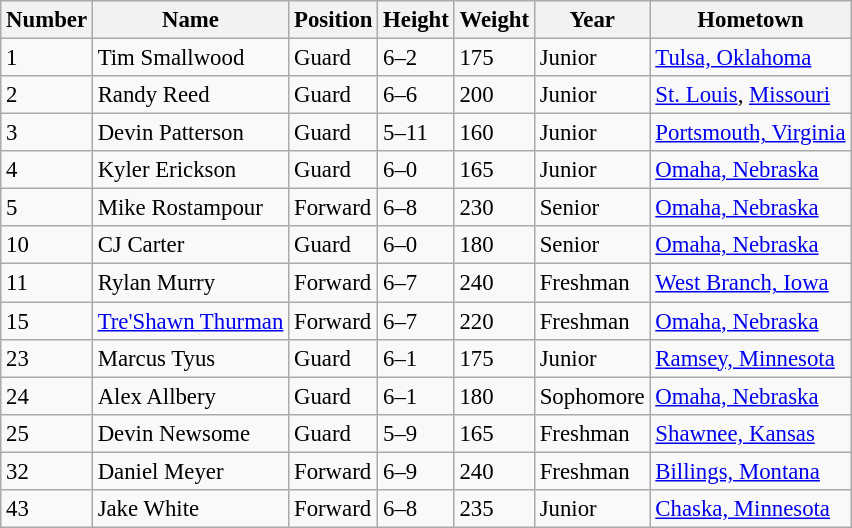<table class="wikitable sortable" style="font-size: 95%;">
<tr>
<th>Number</th>
<th>Name</th>
<th>Position</th>
<th>Height</th>
<th>Weight</th>
<th>Year</th>
<th>Hometown</th>
</tr>
<tr>
<td>1</td>
<td>Tim Smallwood</td>
<td>Guard</td>
<td>6–2</td>
<td>175</td>
<td>Junior</td>
<td><a href='#'>Tulsa, Oklahoma</a></td>
</tr>
<tr>
<td>2</td>
<td>Randy Reed</td>
<td>Guard</td>
<td>6–6</td>
<td>200</td>
<td>Junior</td>
<td><a href='#'>St. Louis</a>, <a href='#'>Missouri</a></td>
</tr>
<tr>
<td>3</td>
<td>Devin Patterson</td>
<td>Guard</td>
<td>5–11</td>
<td>160</td>
<td>Junior</td>
<td><a href='#'>Portsmouth, Virginia</a></td>
</tr>
<tr>
<td>4</td>
<td>Kyler Erickson</td>
<td>Guard</td>
<td>6–0</td>
<td>165</td>
<td>Junior</td>
<td><a href='#'>Omaha, Nebraska</a></td>
</tr>
<tr>
<td>5</td>
<td>Mike Rostampour</td>
<td>Forward</td>
<td>6–8</td>
<td>230</td>
<td>Senior</td>
<td><a href='#'>Omaha, Nebraska</a></td>
</tr>
<tr>
<td>10</td>
<td>CJ Carter</td>
<td>Guard</td>
<td>6–0</td>
<td>180</td>
<td>Senior</td>
<td><a href='#'>Omaha, Nebraska</a></td>
</tr>
<tr>
<td>11</td>
<td>Rylan Murry</td>
<td>Forward</td>
<td>6–7</td>
<td>240</td>
<td>Freshman</td>
<td><a href='#'>West Branch, Iowa</a></td>
</tr>
<tr>
<td>15</td>
<td><a href='#'>Tre'Shawn Thurman</a></td>
<td>Forward</td>
<td>6–7</td>
<td>220</td>
<td>Freshman</td>
<td><a href='#'>Omaha, Nebraska</a></td>
</tr>
<tr>
<td>23</td>
<td>Marcus Tyus</td>
<td>Guard</td>
<td>6–1</td>
<td>175</td>
<td>Junior</td>
<td><a href='#'>Ramsey, Minnesota</a></td>
</tr>
<tr>
<td>24</td>
<td>Alex Allbery</td>
<td>Guard</td>
<td>6–1</td>
<td>180</td>
<td>Sophomore</td>
<td><a href='#'>Omaha, Nebraska</a></td>
</tr>
<tr>
<td>25</td>
<td>Devin Newsome</td>
<td>Guard</td>
<td>5–9</td>
<td>165</td>
<td>Freshman</td>
<td><a href='#'>Shawnee, Kansas</a></td>
</tr>
<tr>
<td>32</td>
<td>Daniel Meyer</td>
<td>Forward</td>
<td>6–9</td>
<td>240</td>
<td>Freshman</td>
<td><a href='#'>Billings, Montana</a></td>
</tr>
<tr>
<td>43</td>
<td>Jake White</td>
<td>Forward</td>
<td>6–8</td>
<td>235</td>
<td>Junior</td>
<td><a href='#'>Chaska, Minnesota</a></td>
</tr>
</table>
